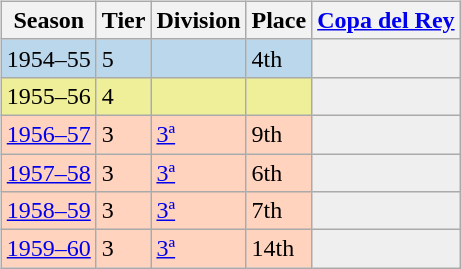<table>
<tr>
<td valign="top" width=0%><br><table class="wikitable">
<tr style="background:#f0f6fa;">
<th>Season</th>
<th>Tier</th>
<th>Division</th>
<th>Place</th>
<th><a href='#'>Copa del Rey</a></th>
</tr>
<tr>
<td style="background:#BBD7EC;">1954–55</td>
<td style="background:#BBD7EC;">5</td>
<td style="background:#BBD7EC;"></td>
<td style="background:#BBD7EC;">4th</td>
<th style="background:#efefef;"></th>
</tr>
<tr>
<td style="background:#EFEF99;">1955–56</td>
<td style="background:#EFEF99;">4</td>
<td style="background:#EFEF99;"></td>
<td style="background:#EFEF99;"></td>
<th style="background:#efefef;"></th>
</tr>
<tr>
<td style="background:#FFD3BD;"><a href='#'>1956–57</a></td>
<td style="background:#FFD3BD;">3</td>
<td style="background:#FFD3BD;"><a href='#'>3ª</a></td>
<td style="background:#FFD3BD;">9th</td>
<td style="background:#efefef;"></td>
</tr>
<tr>
<td style="background:#FFD3BD;"><a href='#'>1957–58</a></td>
<td style="background:#FFD3BD;">3</td>
<td style="background:#FFD3BD;"><a href='#'>3ª</a></td>
<td style="background:#FFD3BD;">6th</td>
<td style="background:#efefef;"></td>
</tr>
<tr>
<td style="background:#FFD3BD;"><a href='#'>1958–59</a></td>
<td style="background:#FFD3BD;">3</td>
<td style="background:#FFD3BD;"><a href='#'>3ª</a></td>
<td style="background:#FFD3BD;">7th</td>
<td style="background:#efefef;"></td>
</tr>
<tr>
<td style="background:#FFD3BD;"><a href='#'>1959–60</a></td>
<td style="background:#FFD3BD;">3</td>
<td style="background:#FFD3BD;"><a href='#'>3ª</a></td>
<td style="background:#FFD3BD;">14th</td>
<td style="background:#efefef;"></td>
</tr>
</table>
</td>
</tr>
</table>
